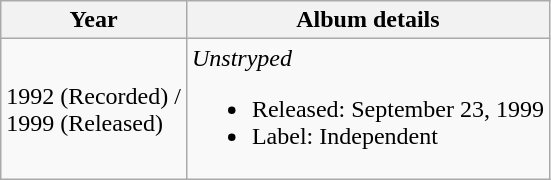<table class="wikitable">
<tr>
<th>Year</th>
<th>Album details</th>
</tr>
<tr>
<td>1992 (Recorded) /<br>1999 (Released)</td>
<td style="text-align:left;"><em>Unstryped</em><br><ul><li>Released: September 23, 1999</li><li>Label: Independent</li></ul></td>
</tr>
</table>
